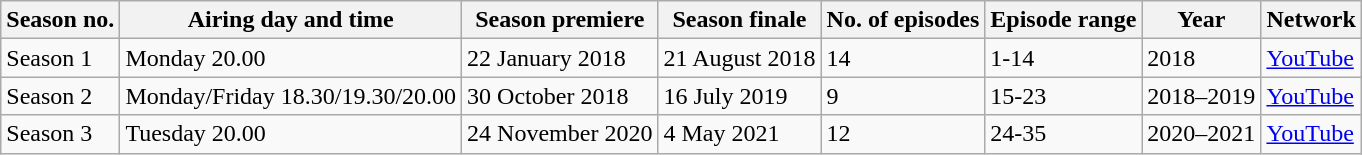<table class="wikitable">
<tr>
<th>Season no.</th>
<th>Airing day and time</th>
<th>Season premiere</th>
<th>Season finale</th>
<th>No. of episodes</th>
<th>Episode range</th>
<th>Year</th>
<th>Network</th>
</tr>
<tr>
<td>Season 1</td>
<td>Monday 20.00</td>
<td>22 January 2018</td>
<td>21 August 2018</td>
<td>14</td>
<td>1-14</td>
<td>2018</td>
<td><a href='#'>YouTube</a></td>
</tr>
<tr>
<td>Season 2</td>
<td>Monday/Friday 18.30/19.30/20.00</td>
<td>30 October 2018</td>
<td>16 July 2019</td>
<td>9</td>
<td>15-23</td>
<td>2018–2019</td>
<td><a href='#'>YouTube</a></td>
</tr>
<tr>
<td>Season 3</td>
<td>Tuesday 20.00</td>
<td>24 November 2020</td>
<td>4 May 2021</td>
<td>12</td>
<td>24-35</td>
<td>2020–2021</td>
<td><a href='#'>YouTube</a></td>
</tr>
</table>
